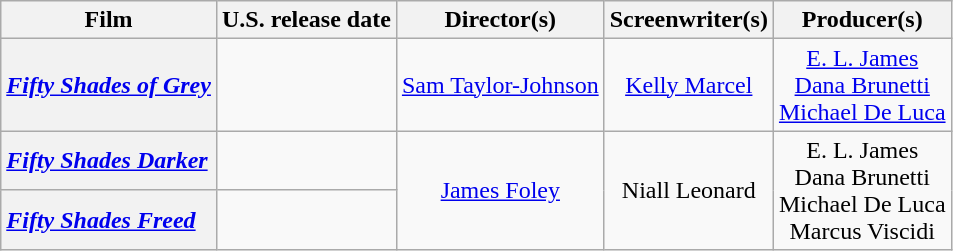<table class="wikitable plainrowheaders"  style="text-align:center;">
<tr>
<th scope="col">Film</th>
<th scope="col">U.S. release date</th>
<th scope="col">Director(s)</th>
<th scope="col">Screenwriter(s)</th>
<th scope="col">Producer(s)</th>
</tr>
<tr>
<th scope="row" style="text-align:left"><em><a href='#'>Fifty Shades of Grey</a></em></th>
<td></td>
<td><a href='#'>Sam Taylor-Johnson</a></td>
<td><a href='#'>Kelly Marcel</a></td>
<td><a href='#'>E. L. James</a> <br><a href='#'>Dana Brunetti</a> <br><a href='#'>Michael De Luca</a></td>
</tr>
<tr>
<th scope="row" style="text-align:left"><em><a href='#'>Fifty Shades Darker</a></em></th>
<td></td>
<td rowspan="2"><a href='#'>James Foley</a></td>
<td rowspan="2">Niall Leonard</td>
<td rowspan="2">E. L. James <br>Dana Brunetti <br>Michael De Luca <br>Marcus Viscidi</td>
</tr>
<tr>
<th scope="row" style="text-align:left"><em><a href='#'>Fifty Shades Freed</a></em></th>
<td></td>
</tr>
</table>
